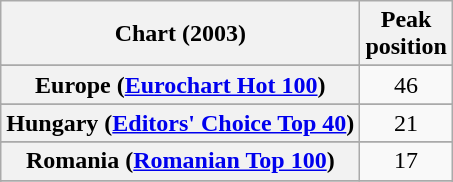<table class="wikitable plainrowheaders sortable" style="text-align:center">
<tr>
<th scope="col">Chart (2003)</th>
<th scope="col">Peak<br>position</th>
</tr>
<tr>
</tr>
<tr>
</tr>
<tr>
<th scope="row">Europe (<a href='#'>Eurochart Hot 100</a>)</th>
<td>46</td>
</tr>
<tr>
</tr>
<tr>
<th scope="row">Hungary (<a href='#'>Editors' Choice Top 40</a>)</th>
<td>21</td>
</tr>
<tr>
</tr>
<tr>
</tr>
<tr>
</tr>
<tr>
</tr>
<tr>
<th scope="row">Romania (<a href='#'>Romanian Top 100</a>)</th>
<td>17</td>
</tr>
<tr>
</tr>
<tr>
</tr>
</table>
